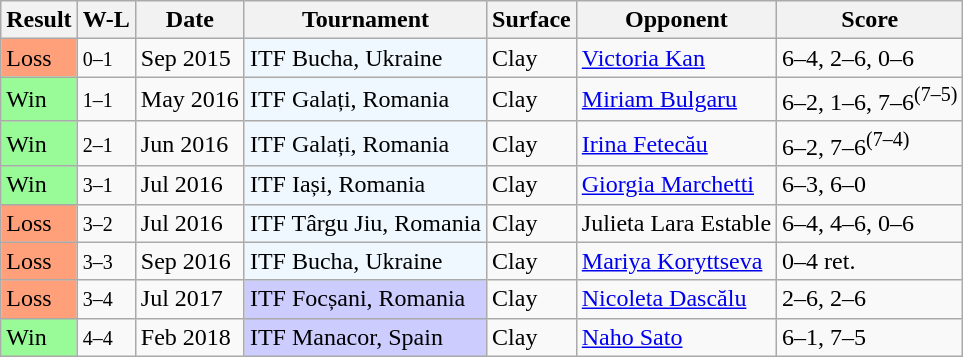<table class="sortable wikitable">
<tr>
<th>Result</th>
<th class="unsortable">W-L</th>
<th>Date</th>
<th>Tournament</th>
<th>Surface</th>
<th>Opponent</th>
<th class="unsortable">Score</th>
</tr>
<tr>
<td style="background:#ffa07a;">Loss</td>
<td><small>0–1</small></td>
<td>Sep 2015</td>
<td style="background:#f0f8ff;">ITF Bucha, Ukraine</td>
<td>Clay</td>
<td> <a href='#'>Victoria Kan</a></td>
<td>6–4, 2–6, 0–6</td>
</tr>
<tr>
<td style="background:#98fb98;">Win</td>
<td><small>1–1</small></td>
<td>May 2016</td>
<td style="background:#f0f8ff;">ITF Galați, Romania</td>
<td>Clay</td>
<td> <a href='#'>Miriam Bulgaru</a></td>
<td>6–2, 1–6, 7–6<sup>(7–5)</sup></td>
</tr>
<tr>
<td style="background:#98fb98;">Win</td>
<td><small>2–1</small></td>
<td>Jun 2016</td>
<td style="background:#f0f8ff;">ITF Galați, Romania</td>
<td>Clay</td>
<td> <a href='#'>Irina Fetecău</a></td>
<td>6–2, 7–6<sup>(7–4)</sup></td>
</tr>
<tr>
<td style="background:#98fb98;">Win</td>
<td><small>3–1</small></td>
<td>Jul 2016</td>
<td style="background:#f0f8ff;">ITF Iași, Romania</td>
<td>Clay</td>
<td> <a href='#'>Giorgia Marchetti</a></td>
<td>6–3, 6–0</td>
</tr>
<tr>
<td style="background:#ffa07a;">Loss</td>
<td><small>3–2</small></td>
<td>Jul 2016</td>
<td style="background:#f0f8ff;">ITF Târgu Jiu, Romania</td>
<td>Clay</td>
<td> Julieta Lara Estable</td>
<td>6–4, 4–6, 0–6</td>
</tr>
<tr>
<td style="background:#ffa07a;">Loss</td>
<td><small>3–3</small></td>
<td>Sep 2016</td>
<td style="background:#f0f8ff;">ITF Bucha, Ukraine</td>
<td>Clay</td>
<td> <a href='#'>Mariya Koryttseva</a></td>
<td>0–4 ret.</td>
</tr>
<tr>
<td style="background:#ffa07a;">Loss</td>
<td><small>3–4</small></td>
<td>Jul 2017</td>
<td style="background:#ccccff;">ITF Focșani, Romania</td>
<td>Clay</td>
<td> <a href='#'>Nicoleta Dascălu</a></td>
<td>2–6, 2–6</td>
</tr>
<tr>
<td style="background:#98fb98;">Win</td>
<td><small>4–4</small></td>
<td>Feb 2018</td>
<td style="background:#ccccff;">ITF Manacor, Spain</td>
<td>Clay</td>
<td> <a href='#'>Naho Sato</a></td>
<td>6–1, 7–5</td>
</tr>
</table>
